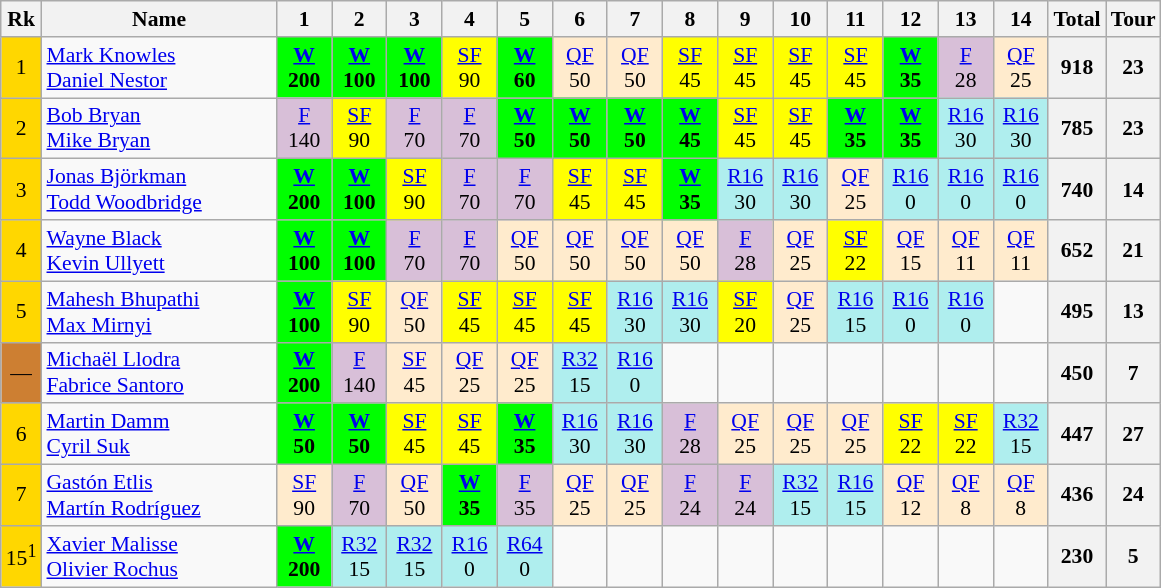<table class=wikitable style=font-size:90%;text-align:center>
<tr>
<th>Rk</th>
<th width="150">Name</th>
<th width=30>1</th>
<th width=30>2</th>
<th width=30>3</th>
<th width=30>4</th>
<th width=30>5</th>
<th width=30>6</th>
<th width=30>7</th>
<th width=30>8</th>
<th width=30>9</th>
<th width=30>10</th>
<th width=30>11</th>
<th width=30>12</th>
<th width=30>13</th>
<th width=30>14</th>
<th>Total</th>
<th>Tour</th>
</tr>
<tr align="center">
<td bgcolor=gold>1</td>
<td align="left"> <a href='#'>Mark Knowles</a><br>  <a href='#'>Daniel Nestor</a></td>
<td bgcolor=lime><strong><a href='#'>W</a></strong> <br><strong>200</strong></td>
<td bgcolor=lime><strong><a href='#'>W</a></strong> <br><strong>100</strong></td>
<td bgcolor=lime><strong><a href='#'>W</a></strong> <br><strong>100</strong></td>
<td bgcolor=yellow><a href='#'>SF</a> <br>90</td>
<td bgcolor=lime><strong><a href='#'>W</a></strong> <br><strong>60</strong></td>
<td bgcolor=#ffebcd><a href='#'>QF</a> <br>50</td>
<td bgcolor=#ffebcd><a href='#'>QF</a> <br>50</td>
<td bgcolor=yellow><a href='#'>SF</a> <br>45</td>
<td bgcolor=yellow><a href='#'>SF</a> <br>45</td>
<td bgcolor=yellow><a href='#'>SF</a> <br>45</td>
<td bgcolor=yellow><a href='#'>SF</a> <br>45</td>
<td bgcolor=lime><strong><a href='#'>W</a></strong> <br><strong>35</strong></td>
<td bgcolor=thistle><a href='#'>F</a><br>28</td>
<td bgcolor=#ffebcd><a href='#'>QF</a> <br>25</td>
<th>918</th>
<th>23</th>
</tr>
<tr align="center">
<td bgcolor=gold>2</td>
<td align="left"> <a href='#'>Bob Bryan</a><br>  <a href='#'>Mike Bryan</a></td>
<td bgcolor=thistle><a href='#'>F</a> <br>140</td>
<td bgcolor=yellow><a href='#'>SF</a> <br>90</td>
<td bgcolor=thistle><a href='#'>F</a> <br>70</td>
<td bgcolor=thistle><a href='#'>F</a> <br>70</td>
<td bgcolor=lime><strong><a href='#'>W</a></strong> <br><strong>50</strong></td>
<td bgcolor=lime><strong><a href='#'>W</a></strong> <br><strong>50</strong></td>
<td bgcolor=lime><strong><a href='#'>W</a></strong> <br><strong>50</strong></td>
<td bgcolor=lime><strong><a href='#'>W</a></strong> <br><strong>45</strong></td>
<td bgcolor=yellow><a href='#'>SF</a> <br>45</td>
<td bgcolor=yellow><a href='#'>SF</a> <br>45</td>
<td bgcolor=lime><strong><a href='#'>W</a></strong> <br><strong>35</strong></td>
<td bgcolor=lime><strong><a href='#'>W</a></strong> <br><strong>35</strong></td>
<td bgcolor=#afeeee><a href='#'>R16</a> <br>30</td>
<td bgcolor=#afeeee><a href='#'>R16</a> <br>30</td>
<th>785</th>
<th>23</th>
</tr>
<tr align="center">
<td bgcolor=gold>3</td>
<td align="left"> <a href='#'>Jonas Björkman</a><br>  <a href='#'>Todd Woodbridge</a></td>
<td bgcolor=lime><strong><a href='#'>W</a></strong> <br><strong>200</strong></td>
<td bgcolor=lime><strong><a href='#'>W</a></strong> <br><strong>100</strong></td>
<td bgcolor=yellow><a href='#'>SF</a> <br>90</td>
<td bgcolor=thistle><a href='#'>F</a> <br>70</td>
<td bgcolor=thistle><a href='#'>F</a> <br>70</td>
<td bgcolor=yellow><a href='#'>SF</a> <br>45</td>
<td bgcolor=yellow><a href='#'>SF</a> <br>45</td>
<td bgcolor=lime><strong><a href='#'>W</a></strong> <br><strong>35</strong></td>
<td bgcolor=#afeeee><a href='#'>R16</a> <br>30</td>
<td bgcolor=#afeeee><a href='#'>R16</a> <br>30</td>
<td bgcolor=#ffebcd><a href='#'>QF</a> <br>25</td>
<td bgcolor=#afeeee><a href='#'>R16</a> <br>0</td>
<td bgcolor=#afeeee><a href='#'>R16</a> <br>0</td>
<td bgcolor=#afeeee><a href='#'>R16</a> <br>0</td>
<th>740</th>
<th>14</th>
</tr>
<tr align="center">
<td bgcolor=gold>4</td>
<td align="left"> <a href='#'>Wayne Black</a><br>  <a href='#'>Kevin Ullyett</a></td>
<td bgcolor=lime><strong><a href='#'>W</a></strong><br><strong>100</strong></td>
<td bgcolor=lime><strong><a href='#'>W</a></strong><br><strong>100</strong></td>
<td bgcolor=thistle><a href='#'>F</a> <br>70</td>
<td bgcolor=thistle><a href='#'>F</a> <br>70</td>
<td bgcolor=#ffebcd><a href='#'>QF</a> <br>50</td>
<td bgcolor=#ffebcd><a href='#'>QF</a> <br>50</td>
<td bgcolor=#ffebcd><a href='#'>QF</a> <br>50</td>
<td bgcolor=#ffebcd><a href='#'>QF</a> <br>50</td>
<td bgcolor=thistle><a href='#'>F</a> <br>28</td>
<td bgcolor=#ffebcd><a href='#'>QF</a> <br>25</td>
<td bgcolor=yellow><a href='#'>SF</a> <br>22</td>
<td bgcolor=#ffebcd><a href='#'>QF</a> <br>15</td>
<td bgcolor=#ffebcd><a href='#'>QF</a> <br>11</td>
<td bgcolor=#ffebcd><a href='#'>QF</a> <br>11</td>
<th>652</th>
<th>21</th>
</tr>
<tr align="center">
<td bgcolor=gold>5</td>
<td align="left"> <a href='#'>Mahesh Bhupathi</a> <br>  <a href='#'>Max Mirnyi</a></td>
<td bgcolor=lime><strong><a href='#'>W</a></strong><br><strong>100</strong></td>
<td bgcolor=yellow><a href='#'>SF</a> <br>90</td>
<td bgcolor=#ffebcd><a href='#'>QF</a> <br>50</td>
<td bgcolor=yellow><a href='#'>SF</a> <br>45</td>
<td bgcolor=yellow><a href='#'>SF</a> <br>45</td>
<td bgcolor=yellow><a href='#'>SF</a> <br>45</td>
<td bgcolor=#afeeee><a href='#'>R16</a> <br>30</td>
<td bgcolor=#afeeee><a href='#'>R16</a> <br>30</td>
<td bgcolor=yellow><a href='#'>SF</a> <br>20</td>
<td bgcolor=#ffebcd><a href='#'>QF</a> <br>25</td>
<td bgcolor=#afeeee><a href='#'>R16</a> <br>15</td>
<td bgcolor=#afeeee><a href='#'>R16</a> <br>0</td>
<td bgcolor=#afeeee><a href='#'>R16</a> <br>0</td>
<td></td>
<th>495</th>
<th>13</th>
</tr>
<tr align="center">
<td bgcolor=#cd7f32>—</td>
<td align="left"> <a href='#'>Michaël Llodra</a> <br>  <a href='#'>Fabrice Santoro</a></td>
<td bgcolor=lime><strong><a href='#'>W</a></strong><br><strong>200</strong></td>
<td bgcolor=thistle><a href='#'>F</a> <br>140</td>
<td bgcolor=#ffebcd><a href='#'>SF</a> <br>45</td>
<td bgcolor=#ffebcd><a href='#'>QF</a> <br>25</td>
<td bgcolor=#ffebcd><a href='#'>QF</a> <br>25</td>
<td bgcolor=#afeeee><a href='#'>R32</a> <br>15</td>
<td bgcolor=#afeeee><a href='#'>R16</a> <br>0</td>
<td></td>
<td></td>
<td></td>
<td></td>
<td></td>
<td></td>
<td></td>
<th>450</th>
<th>7</th>
</tr>
<tr align="center">
<td bgcolor=gold>6</td>
<td align="left"> <a href='#'>Martin Damm</a> <br>  <a href='#'>Cyril Suk</a></td>
<td bgcolor=lime><strong><a href='#'>W</a></strong><br><strong>50</strong></td>
<td bgcolor=lime><strong><a href='#'>W</a></strong><br><strong>50</strong></td>
<td bgcolor=yellow><a href='#'>SF</a> <br>45</td>
<td bgcolor=yellow><a href='#'>SF</a> <br>45</td>
<td bgcolor=lime><strong><a href='#'>W</a></strong><br><strong>35</strong></td>
<td bgcolor=#afeeee><a href='#'>R16</a> <br>30</td>
<td bgcolor=#afeeee><a href='#'>R16</a> <br>30</td>
<td bgcolor=thistle><a href='#'>F</a> <br>28</td>
<td bgcolor=#ffebcd><a href='#'>QF</a> <br>25</td>
<td bgcolor=#ffebcd><a href='#'>QF</a> <br>25</td>
<td bgcolor=#ffebcd><a href='#'>QF</a> <br>25</td>
<td bgcolor=yellow><a href='#'>SF</a> <br>22</td>
<td bgcolor=yellow><a href='#'>SF</a> <br>22</td>
<td bgcolor=#afeeee><a href='#'>R32</a> <br>15</td>
<th>447</th>
<th>27</th>
</tr>
<tr align="center">
<td bgcolor=gold>7</td>
<td align="left"> <a href='#'>Gastón Etlis</a> <br>  <a href='#'>Martín Rodríguez</a></td>
<td bgcolor=#ffebcd><a href='#'>SF</a> <br>90</td>
<td bgcolor=thistle><a href='#'>F</a> <br>70</td>
<td bgcolor=#ffebcd><a href='#'>QF</a> <br>50</td>
<td bgcolor=lime><strong><a href='#'>W</a></strong><br><strong>35</strong></td>
<td bgcolor=thistle><a href='#'>F</a> <br>35</td>
<td bgcolor=#ffebcd><a href='#'>QF</a> <br>25</td>
<td bgcolor=#ffebcd><a href='#'>QF</a> <br>25</td>
<td bgcolor=thistle><a href='#'>F</a> <br>24</td>
<td bgcolor=thistle><a href='#'>F</a> <br>24</td>
<td bgcolor=#afeeee><a href='#'>R32</a> <br>15</td>
<td bgcolor=#afeeee><a href='#'>R16</a> <br>15</td>
<td bgcolor=#ffebcd><a href='#'>QF</a> <br>12</td>
<td bgcolor=#ffebcd><a href='#'>QF</a> <br>8</td>
<td bgcolor=#ffebcd><a href='#'>QF</a> <br>8</td>
<th>436</th>
<th>24</th>
</tr>
<tr align="center">
<td bgcolor=gold>15<sup>1</sup></td>
<td align="left"> <a href='#'>Xavier Malisse</a> <br>  <a href='#'>Olivier Rochus</a></td>
<td bgcolor=lime><strong><a href='#'>W</a></strong><br><strong>200</strong></td>
<td bgcolor=#afeeee><a href='#'>R32</a> <br>15</td>
<td bgcolor=#afeeee><a href='#'>R32</a> <br>15</td>
<td bgcolor=#afeeee><a href='#'>R16</a> <br>0</td>
<td bgcolor=#afeeee><a href='#'>R64</a> <br>0</td>
<td></td>
<td></td>
<td></td>
<td></td>
<td></td>
<td></td>
<td></td>
<td></td>
<td></td>
<th>230</th>
<th>5</th>
</tr>
</table>
